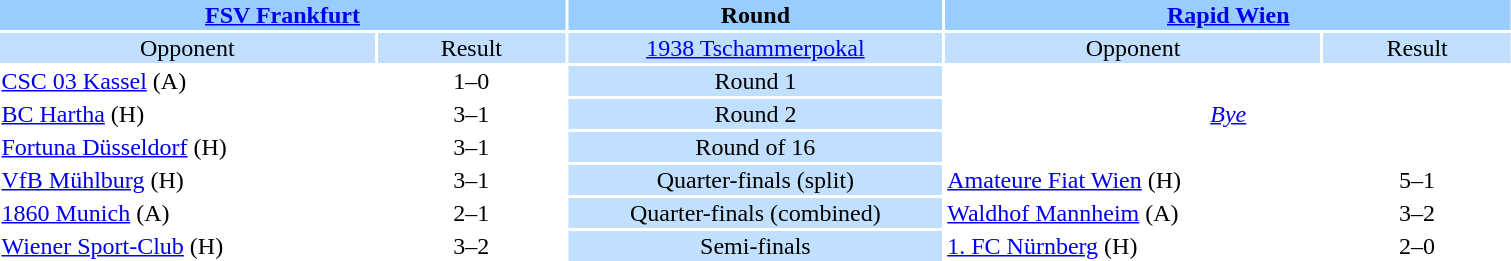<table style="width:80%; text-align:center;">
<tr style="vertical-align:top; background:#99CCFF;">
<th colspan="2"><a href='#'>FSV Frankfurt</a></th>
<th style="width:20%">Round</th>
<th colspan="2"><a href='#'>Rapid Wien</a></th>
</tr>
<tr style="vertical-align:top; background:#C1E0FF;">
<td style="width:20%">Opponent</td>
<td style="width:10%">Result</td>
<td><a href='#'>1938 Tschammerpokal</a></td>
<td style="width:20%">Opponent</td>
<td style="width:10%">Result</td>
</tr>
<tr>
<td align="left"><a href='#'>CSC 03 Kassel</a> (A)</td>
<td>1–0</td>
<td style="background:#C1E0FF;">Round 1</td>
<td colspan="2" rowspan="3"><em><a href='#'>Bye</a></em></td>
</tr>
<tr>
<td align="left"><a href='#'>BC Hartha</a> (H)</td>
<td>3–1</td>
<td style="background:#C1E0FF;">Round 2</td>
</tr>
<tr>
<td align="left"><a href='#'>Fortuna Düsseldorf</a> (H)</td>
<td>3–1</td>
<td style="background:#C1E0FF;">Round of 16</td>
</tr>
<tr>
<td align="left"><a href='#'>VfB Mühlburg</a> (H)</td>
<td>3–1</td>
<td style="background:#C1E0FF;">Quarter-finals (split)</td>
<td align="left"><a href='#'>Amateure Fiat Wien</a> (H)</td>
<td>5–1</td>
</tr>
<tr>
<td align="left"><a href='#'>1860 Munich</a> (A)</td>
<td>2–1 </td>
<td style="background:#C1E0FF;">Quarter-finals (combined)</td>
<td align="left"><a href='#'>Waldhof Mannheim</a> (A)</td>
<td>3–2</td>
</tr>
<tr>
<td align="left"><a href='#'>Wiener Sport-Club</a> (H)</td>
<td>3–2</td>
<td style="background:#C1E0FF;">Semi-finals</td>
<td align="left"><a href='#'>1. FC Nürnberg</a> (H)</td>
<td>2–0</td>
</tr>
</table>
